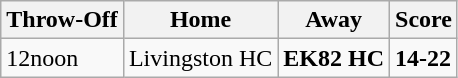<table class="wikitable">
<tr>
<th><strong>Throw-Off</strong></th>
<th><strong>Home</strong></th>
<th><strong>Away</strong></th>
<th><strong>Score</strong></th>
</tr>
<tr>
<td>12noon</td>
<td>Livingston HC</td>
<td><strong>EK82 HC</strong></td>
<td><strong>14-22</strong></td>
</tr>
</table>
